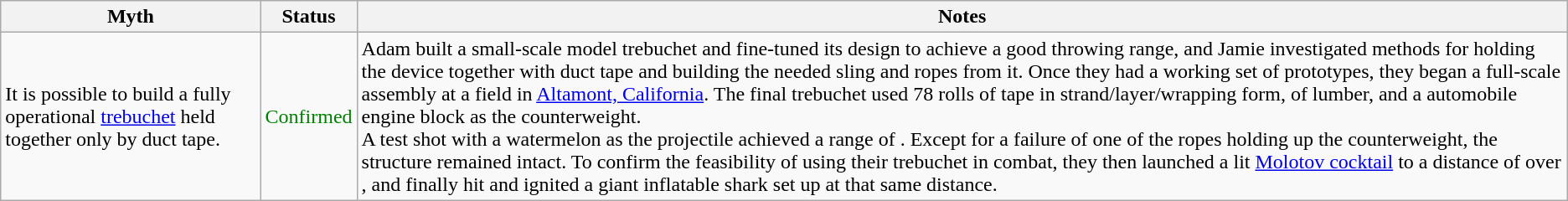<table class="wikitable plainrowheaders">
<tr>
<th scope"col">Myth</th>
<th scope"col">Status</th>
<th scope"col">Notes</th>
</tr>
<tr>
<td scope"row">It is possible to build a fully operational <a href='#'>trebuchet</a> held together only by duct tape.</td>
<td style="color:green">Confirmed</td>
<td>Adam built a small-scale model trebuchet and fine-tuned its design to achieve a good throwing range, and Jamie investigated methods for holding the device together with duct tape and building the needed sling and ropes from it. Once they had a working set of prototypes, they began a full-scale assembly at a field in <a href='#'>Altamont, California</a>. The final trebuchet used 78 rolls of tape in strand/layer/wrapping form,  of lumber, and a  automobile engine block as the counterweight.<br>A test shot with a watermelon as the projectile achieved a range of . Except for a failure of one of the ropes holding up the counterweight, the structure remained intact. To confirm the feasibility of using their trebuchet in combat, they then launched a lit <a href='#'>Molotov cocktail</a> to a distance of over , and finally hit and ignited a giant inflatable shark set up at that same distance.</td>
</tr>
</table>
